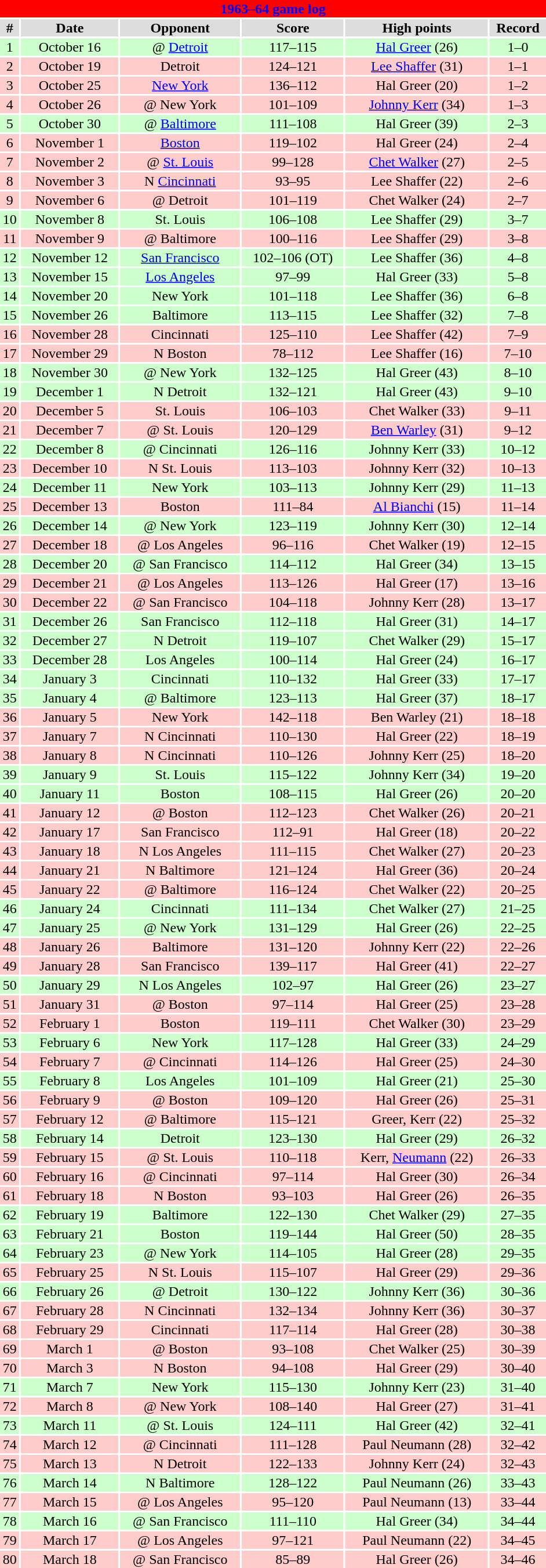<table class="toccolours collapsible" width=50% style="clear:both; margin:1.5em auto; text-align:center">
<tr>
<th colspan=11 style="background:#FF0000; color:#0000FF;">1963–64 game log</th>
</tr>
<tr align="center" bgcolor="#dddddd">
<td><strong>#</strong></td>
<td><strong>Date</strong></td>
<td><strong>Opponent</strong></td>
<td><strong>Score</strong></td>
<td><strong>High points</strong></td>
<td><strong>Record</strong></td>
</tr>
<tr align="center" bgcolor="#ccffcc">
<td>1</td>
<td>October 16</td>
<td>@ <a href='#'>Detroit</a></td>
<td>117–115</td>
<td><a href='#'>Hal Greer</a> (26)</td>
<td>1–0</td>
</tr>
<tr align="center" bgcolor="#ffcccc">
<td>2</td>
<td>October 19</td>
<td>Detroit</td>
<td>124–121</td>
<td><a href='#'>Lee Shaffer</a> (31)</td>
<td>1–1</td>
</tr>
<tr align="center" bgcolor="#ffcccc">
<td>3</td>
<td>October 25</td>
<td><a href='#'>New York</a></td>
<td>136–112</td>
<td>Hal Greer (20)</td>
<td>1–2</td>
</tr>
<tr align="center" bgcolor="#ffcccc">
<td>4</td>
<td>October 26</td>
<td>@ New York</td>
<td>101–109</td>
<td><a href='#'>Johnny Kerr</a> (34)</td>
<td>1–3</td>
</tr>
<tr align="center" bgcolor="#ccffcc">
<td>5</td>
<td>October 30</td>
<td>@ <a href='#'>Baltimore</a></td>
<td>111–108</td>
<td>Hal Greer (39)</td>
<td>2–3</td>
</tr>
<tr align="center" bgcolor="#ffcccc">
<td>6</td>
<td>November 1</td>
<td><a href='#'>Boston</a></td>
<td>119–102</td>
<td>Hal Greer (24)</td>
<td>2–4</td>
</tr>
<tr align="center" bgcolor="#ffcccc">
<td>7</td>
<td>November 2</td>
<td>@ <a href='#'>St. Louis</a></td>
<td>99–128</td>
<td><a href='#'>Chet Walker</a> (27)</td>
<td>2–5</td>
</tr>
<tr align="center" bgcolor="#ffcccc">
<td>8</td>
<td>November 3</td>
<td>N <a href='#'>Cincinnati</a></td>
<td>93–95</td>
<td>Lee Shaffer (22)</td>
<td>2–6</td>
</tr>
<tr align="center" bgcolor="#ffcccc">
<td>9</td>
<td>November 6</td>
<td>@ Detroit</td>
<td>101–119</td>
<td>Chet Walker (24)</td>
<td>2–7</td>
</tr>
<tr align="center" bgcolor="#ccffcc">
<td>10</td>
<td>November 8</td>
<td>St. Louis</td>
<td>106–108</td>
<td>Lee Shaffer (29)</td>
<td>3–7</td>
</tr>
<tr align="center" bgcolor="#ffcccc">
<td>11</td>
<td>November 9</td>
<td>@ Baltimore</td>
<td>100–116</td>
<td>Lee Shaffer (29)</td>
<td>3–8</td>
</tr>
<tr align="center" bgcolor="#ccffcc">
<td>12</td>
<td>November 12</td>
<td><a href='#'>San Francisco</a></td>
<td>102–106 (OT)</td>
<td>Lee Shaffer (36)</td>
<td>4–8</td>
</tr>
<tr align="center" bgcolor="#ccffcc">
<td>13</td>
<td>November 15</td>
<td><a href='#'>Los Angeles</a></td>
<td>97–99</td>
<td>Hal Greer (33)</td>
<td>5–8</td>
</tr>
<tr align="center" bgcolor="#ccffcc">
<td>14</td>
<td>November 20</td>
<td>New York</td>
<td>101–118</td>
<td>Lee Shaffer (36)</td>
<td>6–8</td>
</tr>
<tr align="center" bgcolor="#ccffcc">
<td>15</td>
<td>November 26</td>
<td>Baltimore</td>
<td>113–115</td>
<td>Lee Shaffer (32)</td>
<td>7–8</td>
</tr>
<tr align="center" bgcolor="#ffcccc">
<td>16</td>
<td>November 28</td>
<td>Cincinnati</td>
<td>125–110</td>
<td>Lee Shaffer (42)</td>
<td>7–9</td>
</tr>
<tr align="center" bgcolor="#ffcccc">
<td>17</td>
<td>November 29</td>
<td>N Boston</td>
<td>78–112</td>
<td>Lee Shaffer (16)</td>
<td>7–10</td>
</tr>
<tr align="center" bgcolor="#ccffcc">
<td>18</td>
<td>November 30</td>
<td>@ New York</td>
<td>132–125</td>
<td>Hal Greer (43)</td>
<td>8–10</td>
</tr>
<tr align="center" bgcolor="#ccffcc">
<td>19</td>
<td>December 1</td>
<td>N Detroit</td>
<td>132–121</td>
<td>Hal Greer (43)</td>
<td>9–10</td>
</tr>
<tr align="center" bgcolor="#ffcccc">
<td>20</td>
<td>December 5</td>
<td>St. Louis</td>
<td>106–103</td>
<td>Chet Walker (33)</td>
<td>9–11</td>
</tr>
<tr align="center" bgcolor="#ffcccc">
<td>21</td>
<td>December 7</td>
<td>@ St. Louis</td>
<td>120–129</td>
<td><a href='#'>Ben Warley</a> (31)</td>
<td>9–12</td>
</tr>
<tr align="center" bgcolor="#ccffcc">
<td>22</td>
<td>December 8</td>
<td>@ Cincinnati</td>
<td>126–116</td>
<td>Johnny Kerr (33)</td>
<td>10–12</td>
</tr>
<tr align="center" bgcolor="#ffcccc">
<td>23</td>
<td>December 10</td>
<td>N St. Louis</td>
<td>113–103</td>
<td>Johnny Kerr (32)</td>
<td>10–13</td>
</tr>
<tr align="center" bgcolor="#ccffcc">
<td>24</td>
<td>December 11</td>
<td>New York</td>
<td>103–113</td>
<td>Johnny Kerr (29)</td>
<td>11–13</td>
</tr>
<tr align="center" bgcolor="#ffcccc">
<td>25</td>
<td>December 13</td>
<td>Boston</td>
<td>111–84</td>
<td><a href='#'>Al Bianchi</a> (15)</td>
<td>11–14</td>
</tr>
<tr align="center" bgcolor="#ccffcc">
<td>26</td>
<td>December 14</td>
<td>@ New York</td>
<td>123–119</td>
<td>Johnny Kerr (30)</td>
<td>12–14</td>
</tr>
<tr align="center" bgcolor="#ffcccc">
<td>27</td>
<td>December 18</td>
<td>@ Los Angeles</td>
<td>96–116</td>
<td>Chet Walker (19)</td>
<td>12–15</td>
</tr>
<tr align="center" bgcolor="#ccffcc">
<td>28</td>
<td>December 20</td>
<td>@ San Francisco</td>
<td>114–112</td>
<td>Hal Greer (34)</td>
<td>13–15</td>
</tr>
<tr align="center" bgcolor="#ffcccc">
<td>29</td>
<td>December 21</td>
<td>@ Los Angeles</td>
<td>113–126</td>
<td>Hal Greer (17)</td>
<td>13–16</td>
</tr>
<tr align="center" bgcolor="#ffcccc">
<td>30</td>
<td>December 22</td>
<td>@ San Francisco</td>
<td>104–118</td>
<td>Johnny Kerr (28)</td>
<td>13–17</td>
</tr>
<tr align="center" bgcolor="#ccffcc">
<td>31</td>
<td>December 26</td>
<td>San Francisco</td>
<td>112–118</td>
<td>Hal Greer (31)</td>
<td>14–17</td>
</tr>
<tr align="center" bgcolor="#ccffcc">
<td>32</td>
<td>December 27</td>
<td>N Detroit</td>
<td>119–107</td>
<td>Chet Walker (29)</td>
<td>15–17</td>
</tr>
<tr align="center" bgcolor="#ccffcc">
<td>33</td>
<td>December 28</td>
<td>Los Angeles</td>
<td>100–114</td>
<td>Hal Greer (24)</td>
<td>16–17</td>
</tr>
<tr align="center" bgcolor="#ccffcc">
<td>34</td>
<td>January 3</td>
<td>Cincinnati</td>
<td>110–132</td>
<td>Hal Greer (33)</td>
<td>17–17</td>
</tr>
<tr align="center" bgcolor="#ccffcc">
<td>35</td>
<td>January 4</td>
<td>@ Baltimore</td>
<td>123–113</td>
<td>Hal Greer (37)</td>
<td>18–17</td>
</tr>
<tr align="center" bgcolor="#ffcccc">
<td>36</td>
<td>January 5</td>
<td>New York</td>
<td>142–118</td>
<td>Ben Warley (21)</td>
<td>18–18</td>
</tr>
<tr align="center" bgcolor="#ffcccc">
<td>37</td>
<td>January 7</td>
<td>N Cincinnati</td>
<td>110–130</td>
<td>Hal Greer (22)</td>
<td>18–19</td>
</tr>
<tr align="center" bgcolor="#ffcccc">
<td>38</td>
<td>January 8</td>
<td>N Cincinnati</td>
<td>110–126</td>
<td>Johnny Kerr (25)</td>
<td>18–20</td>
</tr>
<tr align="center" bgcolor="#ccffcc">
<td>39</td>
<td>January 9</td>
<td>St. Louis</td>
<td>115–122</td>
<td>Johnny Kerr (34)</td>
<td>19–20</td>
</tr>
<tr align="center" bgcolor="#ccffcc">
<td>40</td>
<td>January 11</td>
<td>Boston</td>
<td>108–115</td>
<td>Hal Greer (26)</td>
<td>20–20</td>
</tr>
<tr align="center" bgcolor="#ffcccc">
<td>41</td>
<td>January 12</td>
<td>@ Boston</td>
<td>112–123</td>
<td>Chet Walker (26)</td>
<td>20–21</td>
</tr>
<tr align="center" bgcolor="#ffcccc">
<td>42</td>
<td>January 17</td>
<td>San Francisco</td>
<td>112–91</td>
<td>Hal Greer (18)</td>
<td>20–22</td>
</tr>
<tr align="center" bgcolor="#ffcccc">
<td>43</td>
<td>January 18</td>
<td>N Los Angeles</td>
<td>111–115</td>
<td>Chet Walker (27)</td>
<td>20–23</td>
</tr>
<tr align="center" bgcolor="#ffcccc">
<td>44</td>
<td>January 21</td>
<td>N Baltimore</td>
<td>121–124</td>
<td>Hal Greer (36)</td>
<td>20–24</td>
</tr>
<tr align="center" bgcolor="#ffcccc">
<td>45</td>
<td>January 22</td>
<td>@ Baltimore</td>
<td>116–124</td>
<td>Chet Walker (22)</td>
<td>20–25</td>
</tr>
<tr align="center" bgcolor="#ccffcc">
<td>46</td>
<td>January 24</td>
<td>Cincinnati</td>
<td>111–134</td>
<td>Chet Walker (27)</td>
<td>21–25</td>
</tr>
<tr align="center" bgcolor="#ccffcc">
<td>47</td>
<td>January 25</td>
<td>@ New York</td>
<td>131–129</td>
<td>Hal Greer (26)</td>
<td>22–25</td>
</tr>
<tr align="center" bgcolor="#ffcccc">
<td>48</td>
<td>January 26</td>
<td>Baltimore</td>
<td>131–120</td>
<td>Johnny Kerr (22)</td>
<td>22–26</td>
</tr>
<tr align="center" bgcolor="#ffcccc">
<td>49</td>
<td>January 28</td>
<td>San Francisco</td>
<td>139–117</td>
<td>Hal Greer (41)</td>
<td>22–27</td>
</tr>
<tr align="center" bgcolor="#ccffcc">
<td>50</td>
<td>January 29</td>
<td>N Los Angeles</td>
<td>102–97</td>
<td>Hal Greer (26)</td>
<td>23–27</td>
</tr>
<tr align="center" bgcolor="#ffcccc">
<td>51</td>
<td>January 31</td>
<td>@ Boston</td>
<td>97–114</td>
<td>Hal Greer (25)</td>
<td>23–28</td>
</tr>
<tr align="center" bgcolor="#ffcccc">
<td>52</td>
<td>February 1</td>
<td>Boston</td>
<td>119–111</td>
<td>Chet Walker (30)</td>
<td>23–29</td>
</tr>
<tr align="center" bgcolor="#ccffcc">
<td>53</td>
<td>February 6</td>
<td>New York</td>
<td>117–128</td>
<td>Hal Greer (33)</td>
<td>24–29</td>
</tr>
<tr align="center" bgcolor="#ffcccc">
<td>54</td>
<td>February 7</td>
<td>@ Cincinnati</td>
<td>114–126</td>
<td>Hal Greer (25)</td>
<td>24–30</td>
</tr>
<tr align="center" bgcolor="#ccffcc">
<td>55</td>
<td>February 8</td>
<td>Los Angeles</td>
<td>101–109</td>
<td>Hal Greer (21)</td>
<td>25–30</td>
</tr>
<tr align="center" bgcolor="#ffcccc">
<td>56</td>
<td>February 9</td>
<td>@ Boston</td>
<td>109–120</td>
<td>Hal Greer (26)</td>
<td>25–31</td>
</tr>
<tr align="center" bgcolor="#ffcccc">
<td>57</td>
<td>February 12</td>
<td>@ Baltimore</td>
<td>115–121</td>
<td>Greer, Kerr (22)</td>
<td>25–32</td>
</tr>
<tr align="center" bgcolor="#ccffcc">
<td>58</td>
<td>February 14</td>
<td>Detroit</td>
<td>123–130</td>
<td>Hal Greer (29)</td>
<td>26–32</td>
</tr>
<tr align="center" bgcolor="#ffcccc">
<td>59</td>
<td>February 15</td>
<td>@ St. Louis</td>
<td>110–118</td>
<td>Kerr, <a href='#'>Neumann</a> (22)</td>
<td>26–33</td>
</tr>
<tr align="center" bgcolor="#ffcccc">
<td>60</td>
<td>February 16</td>
<td>@ Cincinnati</td>
<td>97–114</td>
<td>Hal Greer (30)</td>
<td>26–34</td>
</tr>
<tr align="center" bgcolor="#ffcccc">
<td>61</td>
<td>February 18</td>
<td>N Boston</td>
<td>93–103</td>
<td>Hal Greer (26)</td>
<td>26–35</td>
</tr>
<tr align="center" bgcolor="#ccffcc">
<td>62</td>
<td>February 19</td>
<td>Baltimore</td>
<td>122–130</td>
<td>Chet Walker (29)</td>
<td>27–35</td>
</tr>
<tr align="center" bgcolor="#ccffcc">
<td>63</td>
<td>February 21</td>
<td>Boston</td>
<td>119–144</td>
<td>Hal Greer (50)</td>
<td>28–35</td>
</tr>
<tr align="center" bgcolor="#ccffcc">
<td>64</td>
<td>February 23</td>
<td>@ New York</td>
<td>114–105</td>
<td>Hal Greer (28)</td>
<td>29–35</td>
</tr>
<tr align="center" bgcolor="#ffcccc">
<td>65</td>
<td>February 25</td>
<td>N St. Louis</td>
<td>115–107</td>
<td>Hal Greer (29)</td>
<td>29–36</td>
</tr>
<tr align="center" bgcolor="#ccffcc">
<td>66</td>
<td>February 26</td>
<td>@ Detroit</td>
<td>130–122</td>
<td>Johnny Kerr (36)</td>
<td>30–36</td>
</tr>
<tr align="center" bgcolor="#ffcccc">
<td>67</td>
<td>February 28</td>
<td>N Cincinnati</td>
<td>132–134</td>
<td>Johnny Kerr (36)</td>
<td>30–37</td>
</tr>
<tr align="center" bgcolor="#ffcccc">
<td>68</td>
<td>February 29</td>
<td>Cincinnati</td>
<td>117–114</td>
<td>Hal Greer (28)</td>
<td>30–38</td>
</tr>
<tr align="center" bgcolor="#ffcccc">
<td>69</td>
<td>March 1</td>
<td>@ Boston</td>
<td>93–108</td>
<td>Chet Walker (25)</td>
<td>30–39</td>
</tr>
<tr align="center" bgcolor="#ffcccc">
<td>70</td>
<td>March 3</td>
<td>N Boston</td>
<td>94–108</td>
<td>Hal Greer (29)</td>
<td>30–40</td>
</tr>
<tr align="center" bgcolor="#ccffcc">
<td>71</td>
<td>March 7</td>
<td>New York</td>
<td>115–130</td>
<td>Johnny Kerr (23)</td>
<td>31–40</td>
</tr>
<tr align="center" bgcolor="#ffcccc">
<td>72</td>
<td>March 8</td>
<td>@ New York</td>
<td>108–140</td>
<td>Hal Greer (27)</td>
<td>31–41</td>
</tr>
<tr align="center" bgcolor="#ccffcc">
<td>73</td>
<td>March 11</td>
<td>@ St. Louis</td>
<td>124–111</td>
<td>Hal Greer (42)</td>
<td>32–41</td>
</tr>
<tr align="center" bgcolor="#ffcccc">
<td>74</td>
<td>March 12</td>
<td>@ Cincinnati</td>
<td>111–128</td>
<td>Paul Neumann (28)</td>
<td>32–42</td>
</tr>
<tr align="center" bgcolor="#ffcccc">
<td>75</td>
<td>March 13</td>
<td>N Detroit</td>
<td>122–133</td>
<td>Johnny Kerr (24)</td>
<td>32–43</td>
</tr>
<tr align="center" bgcolor="#ccffcc">
<td>76</td>
<td>March 14</td>
<td>N Baltimore</td>
<td>128–122</td>
<td>Paul Neumann (26)</td>
<td>33–43</td>
</tr>
<tr align="center" bgcolor="#ffcccc">
<td>77</td>
<td>March 15</td>
<td>@ Los Angeles</td>
<td>95–120</td>
<td>Paul Neumann (13)</td>
<td>33–44</td>
</tr>
<tr align="center" bgcolor="#ccffcc">
<td>78</td>
<td>March 16</td>
<td>@ San Francisco</td>
<td>111–110</td>
<td>Hal Greer (34)</td>
<td>34–44</td>
</tr>
<tr align="center" bgcolor="#ffcccc">
<td>79</td>
<td>March 17</td>
<td>@ Los Angeles</td>
<td>97–121</td>
<td>Paul Neumann (22)</td>
<td>34–45</td>
</tr>
<tr align="center" bgcolor="#ffcccc">
<td>80</td>
<td>March 18</td>
<td>@ San Francisco</td>
<td>85–89</td>
<td>Hal Greer (26)</td>
<td>34–46</td>
</tr>
</table>
